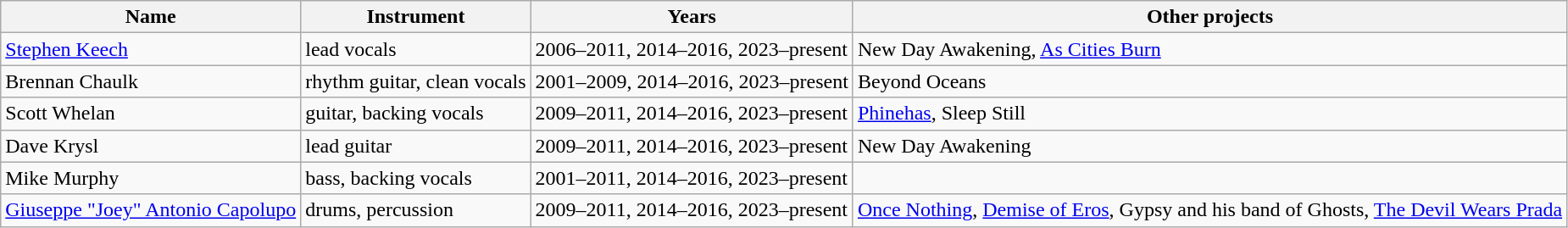<table class="wikitable">
<tr>
<th>Name</th>
<th>Instrument</th>
<th>Years</th>
<th>Other projects</th>
</tr>
<tr>
<td><a href='#'>Stephen Keech</a></td>
<td>lead vocals</td>
<td>2006–2011, 2014–2016, 2023–present</td>
<td>New Day Awakening, <a href='#'>As Cities Burn</a></td>
</tr>
<tr>
<td>Brennan Chaulk</td>
<td>rhythm guitar, clean vocals</td>
<td>2001–2009, 2014–2016, 2023–present</td>
<td>Beyond Oceans</td>
</tr>
<tr>
<td>Scott Whelan</td>
<td>guitar, backing vocals</td>
<td>2009–2011, 2014–2016, 2023–present</td>
<td><a href='#'>Phinehas</a>, Sleep Still</td>
</tr>
<tr>
<td>Dave Krysl</td>
<td>lead guitar</td>
<td>2009–2011, 2014–2016, 2023–present</td>
<td>New Day Awakening</td>
</tr>
<tr>
<td>Mike Murphy</td>
<td>bass, backing vocals</td>
<td>2001–2011, 2014–2016, 2023–present</td>
<td></td>
</tr>
<tr>
<td><a href='#'>Giuseppe "Joey" Antonio Capolupo</a></td>
<td>drums, percussion</td>
<td>2009–2011, 2014–2016, 2023–present</td>
<td><a href='#'>Once Nothing</a>, <a href='#'>Demise of Eros</a>, Gypsy and his band of Ghosts, <a href='#'>The Devil Wears Prada</a></td>
</tr>
</table>
